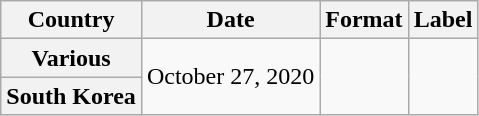<table class="wikitable plainrowheaders">
<tr>
<th>Country</th>
<th>Date</th>
<th>Format</th>
<th>Label</th>
</tr>
<tr>
<th scope="row">Various</th>
<td rowspan="2">October 27, 2020</td>
<td rowspan="2"></td>
<td rowspan="2"></td>
</tr>
<tr>
<th scope="row">South Korea</th>
</tr>
</table>
